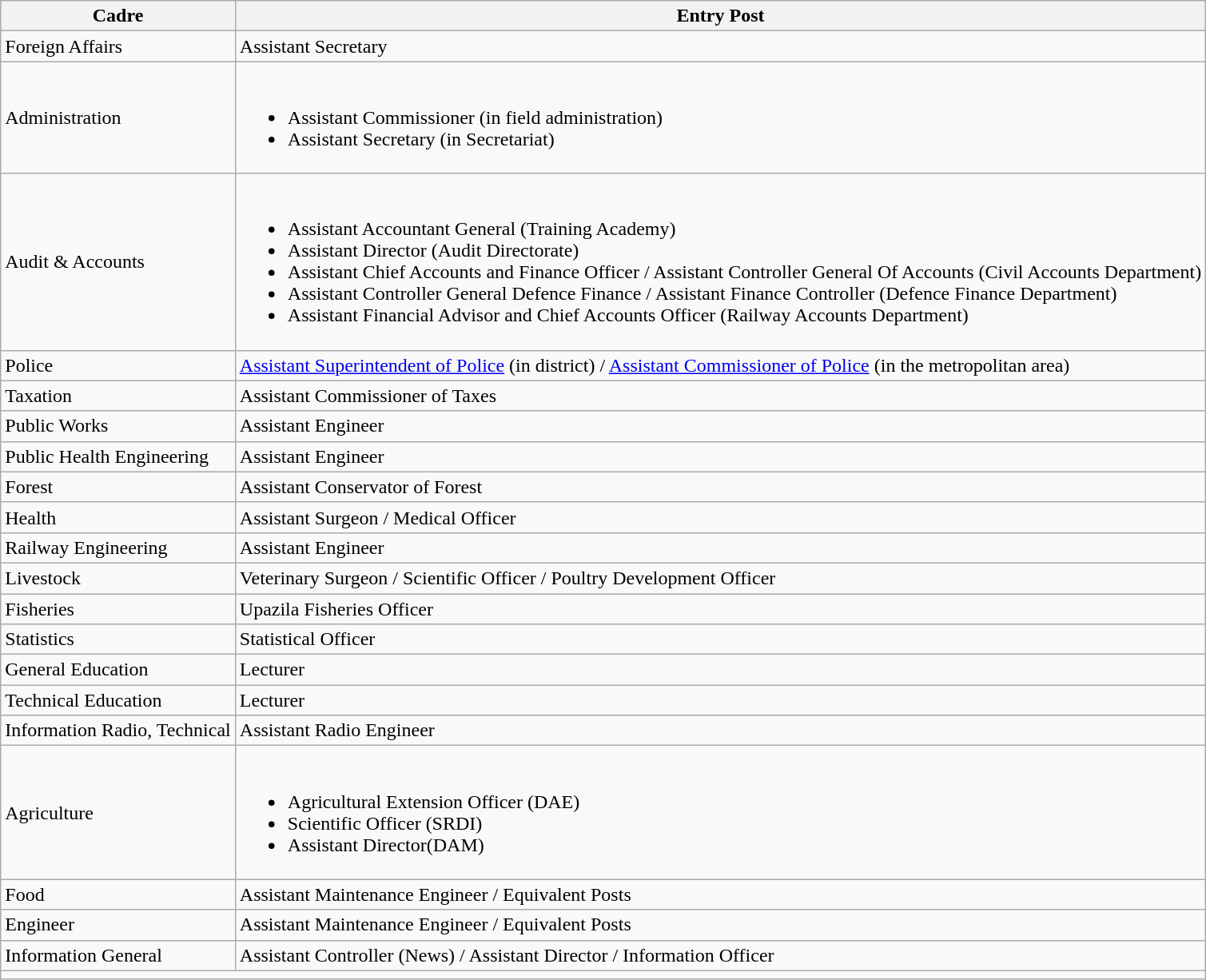<table class="wikitable">
<tr>
<th>Cadre</th>
<th>Entry Post</th>
</tr>
<tr>
<td>Foreign Affairs</td>
<td>Assistant Secretary</td>
</tr>
<tr>
<td>Administration</td>
<td><br><ul><li>Assistant Commissioner (in field administration)</li><li>Assistant Secretary (in Secretariat)</li></ul></td>
</tr>
<tr>
<td>Audit & Accounts</td>
<td><br><ul><li>Assistant Accountant General (Training Academy)</li><li>Assistant Director (Audit Directorate)</li><li>Assistant Chief Accounts and Finance Officer / Assistant Controller General Of Accounts (Civil Accounts Department)</li><li>Assistant Controller General Defence Finance / Assistant Finance Controller (Defence Finance Department)</li><li>Assistant Financial Advisor and Chief Accounts Officer (Railway Accounts Department)</li></ul></td>
</tr>
<tr>
<td>Police</td>
<td><a href='#'>Assistant Superintendent of Police</a> (in district) / <a href='#'>Assistant Commissioner of Police</a> (in the metropolitan area)</td>
</tr>
<tr>
<td>Taxation</td>
<td>Assistant Commissioner of Taxes</td>
</tr>
<tr>
<td>Public Works</td>
<td>Assistant Engineer</td>
</tr>
<tr>
<td>Public Health Engineering</td>
<td>Assistant Engineer</td>
</tr>
<tr>
<td>Forest</td>
<td>Assistant Conservator of Forest</td>
</tr>
<tr>
<td>Health</td>
<td>Assistant Surgeon / Medical Officer</td>
</tr>
<tr>
<td>Railway Engineering</td>
<td>Assistant Engineer</td>
</tr>
<tr>
<td>Livestock</td>
<td>Veterinary Surgeon / Scientific Officer / Poultry Development Officer</td>
</tr>
<tr>
<td>Fisheries</td>
<td>Upazila Fisheries Officer</td>
</tr>
<tr>
<td>Statistics</td>
<td>Statistical Officer</td>
</tr>
<tr>
<td>General Education</td>
<td>Lecturer</td>
</tr>
<tr>
<td>Technical Education</td>
<td>Lecturer</td>
</tr>
<tr>
<td>Information Radio, Technical</td>
<td>Assistant Radio Engineer </td>
</tr>
<tr>
<td>Agriculture</td>
<td><br><ul><li>Agricultural Extension Officer (DAE)</li><li>Scientific Officer (SRDI)</li><li>Assistant Director(DAM)</li></ul></td>
</tr>
<tr>
<td>Food</td>
<td>Assistant Maintenance Engineer / Equivalent Posts</td>
</tr>
<tr>
<td>Engineer</td>
<td>Assistant Maintenance Engineer / Equivalent Posts</td>
</tr>
<tr>
<td>Information General</td>
<td>Assistant Controller (News) / Assistant Director / Information Officer</td>
</tr>
<tr>
<td colspan=2></td>
</tr>
</table>
